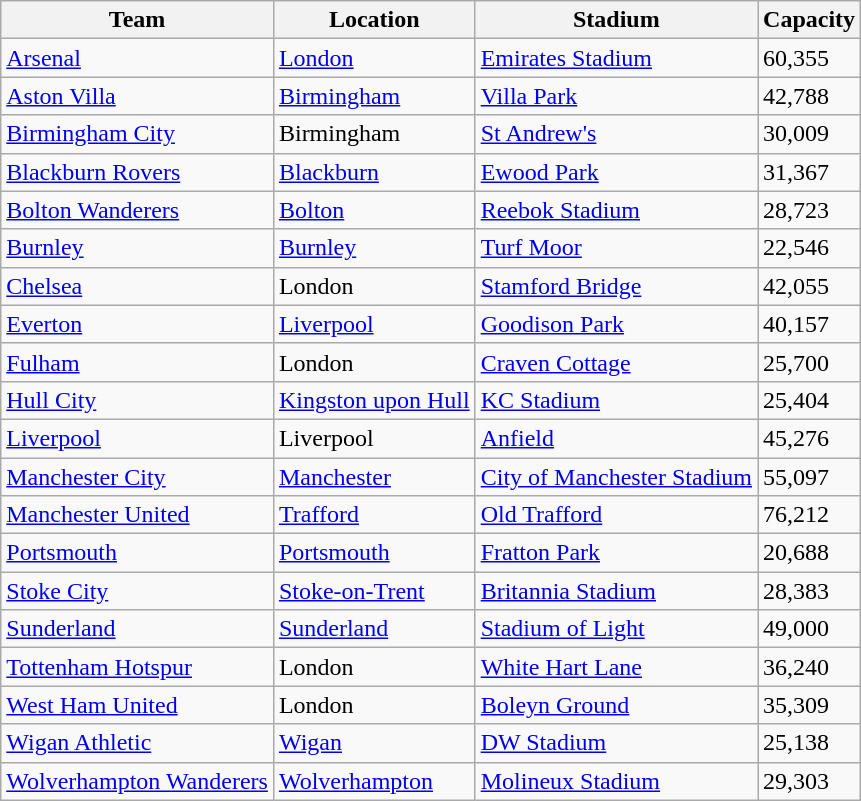<table class="wikitable sortable">
<tr>
<th>Team</th>
<th>Location</th>
<th>Stadium</th>
<th>Capacity</th>
</tr>
<tr>
<td><a href='#'>Arsenal</a></td>
<td><a href='#'>London</a> </td>
<td><a href='#'>Emirates Stadium</a></td>
<td>60,355</td>
</tr>
<tr>
<td><a href='#'>Aston Villa</a></td>
<td><a href='#'>Birmingham</a> </td>
<td><a href='#'>Villa Park</a></td>
<td>42,788</td>
</tr>
<tr>
<td><a href='#'>Birmingham City</a></td>
<td>Birmingham </td>
<td><a href='#'>St Andrew's</a></td>
<td>30,009</td>
</tr>
<tr>
<td><a href='#'>Blackburn Rovers</a></td>
<td><a href='#'>Blackburn</a></td>
<td><a href='#'>Ewood Park</a></td>
<td>31,367</td>
</tr>
<tr>
<td><a href='#'>Bolton Wanderers</a></td>
<td><a href='#'>Bolton</a></td>
<td><a href='#'>Reebok Stadium</a></td>
<td>28,723</td>
</tr>
<tr>
<td><a href='#'>Burnley</a></td>
<td><a href='#'>Burnley</a></td>
<td><a href='#'>Turf Moor</a></td>
<td>22,546</td>
</tr>
<tr>
<td><a href='#'>Chelsea</a></td>
<td>London </td>
<td><a href='#'>Stamford Bridge</a></td>
<td>42,055</td>
</tr>
<tr>
<td><a href='#'>Everton</a></td>
<td><a href='#'>Liverpool</a> </td>
<td><a href='#'>Goodison Park</a></td>
<td>40,157</td>
</tr>
<tr>
<td><a href='#'>Fulham</a></td>
<td>London </td>
<td><a href='#'>Craven Cottage</a></td>
<td>25,700</td>
</tr>
<tr>
<td><a href='#'>Hull City</a></td>
<td><a href='#'>Kingston upon Hull</a></td>
<td><a href='#'>KC Stadium</a></td>
<td>25,404</td>
</tr>
<tr>
<td><a href='#'>Liverpool</a></td>
<td>Liverpool </td>
<td><a href='#'>Anfield</a></td>
<td>45,276</td>
</tr>
<tr>
<td><a href='#'>Manchester City</a></td>
<td><a href='#'>Manchester</a> </td>
<td><a href='#'>City of Manchester Stadium</a></td>
<td>55,097</td>
</tr>
<tr>
<td><a href='#'>Manchester United</a></td>
<td><a href='#'>Trafford</a> </td>
<td><a href='#'>Old Trafford</a></td>
<td>76,212</td>
</tr>
<tr>
<td><a href='#'>Portsmouth</a></td>
<td><a href='#'>Portsmouth</a></td>
<td><a href='#'>Fratton Park</a></td>
<td>20,688</td>
</tr>
<tr>
<td><a href='#'>Stoke City</a></td>
<td><a href='#'>Stoke-on-Trent</a></td>
<td><a href='#'>Britannia Stadium</a></td>
<td>28,383</td>
</tr>
<tr>
<td><a href='#'>Sunderland</a></td>
<td><a href='#'>Sunderland</a></td>
<td><a href='#'>Stadium of Light</a></td>
<td>49,000</td>
</tr>
<tr>
<td><a href='#'>Tottenham Hotspur</a></td>
<td>London </td>
<td><a href='#'>White Hart Lane</a></td>
<td>36,240</td>
</tr>
<tr>
<td><a href='#'>West Ham United</a></td>
<td>London </td>
<td><a href='#'>Boleyn Ground</a></td>
<td>35,309</td>
</tr>
<tr>
<td><a href='#'>Wigan Athletic</a></td>
<td><a href='#'>Wigan</a></td>
<td><a href='#'>DW Stadium</a></td>
<td>25,138</td>
</tr>
<tr>
<td><a href='#'>Wolverhampton Wanderers</a></td>
<td><a href='#'>Wolverhampton</a></td>
<td><a href='#'>Molineux Stadium</a></td>
<td>29,303</td>
</tr>
</table>
